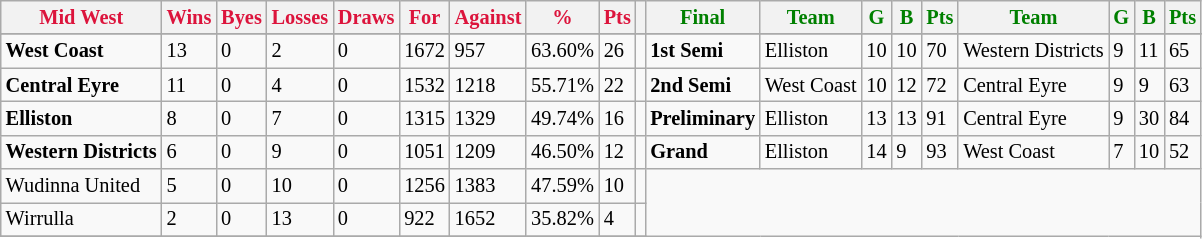<table style="font-size: 85%; text-align: left;" class="wikitable">
<tr>
<th style="color:crimson">Mid West</th>
<th style="color:crimson">Wins</th>
<th style="color:crimson">Byes</th>
<th style="color:crimson">Losses</th>
<th style="color:crimson">Draws</th>
<th style="color:crimson">For</th>
<th style="color:crimson">Against</th>
<th style="color:crimson">%</th>
<th style="color:crimson">Pts</th>
<th></th>
<th style="color:green">Final</th>
<th style="color:green">Team</th>
<th style="color:green">G</th>
<th style="color:green">B</th>
<th style="color:green">Pts</th>
<th style="color:green">Team</th>
<th style="color:green">G</th>
<th style="color:green">B</th>
<th style="color:green">Pts</th>
</tr>
<tr>
</tr>
<tr>
</tr>
<tr>
<td><strong>	West Coast	</strong></td>
<td>13</td>
<td>0</td>
<td>2</td>
<td>0</td>
<td>1672</td>
<td>957</td>
<td>63.60%</td>
<td>26</td>
<td></td>
<td><strong>1st Semi</strong></td>
<td>Elliston</td>
<td>10</td>
<td>10</td>
<td>70</td>
<td>Western Districts</td>
<td>9</td>
<td>11</td>
<td>65</td>
</tr>
<tr>
<td><strong>	Central Eyre	</strong></td>
<td>11</td>
<td>0</td>
<td>4</td>
<td>0</td>
<td>1532</td>
<td>1218</td>
<td>55.71%</td>
<td>22</td>
<td></td>
<td><strong>2nd Semi</strong></td>
<td>West Coast</td>
<td>10</td>
<td>12</td>
<td>72</td>
<td>Central Eyre</td>
<td>9</td>
<td>9</td>
<td>63</td>
</tr>
<tr>
<td><strong>	Elliston	</strong></td>
<td>8</td>
<td>0</td>
<td>7</td>
<td>0</td>
<td>1315</td>
<td>1329</td>
<td>49.74%</td>
<td>16</td>
<td></td>
<td><strong>Preliminary</strong></td>
<td>Elliston</td>
<td>13</td>
<td>13</td>
<td>91</td>
<td>Central Eyre</td>
<td>9</td>
<td>30</td>
<td>84</td>
</tr>
<tr>
<td><strong>	Western Districts	</strong></td>
<td>6</td>
<td>0</td>
<td>9</td>
<td>0</td>
<td>1051</td>
<td>1209</td>
<td>46.50%</td>
<td>12</td>
<td></td>
<td><strong>Grand</strong></td>
<td>Elliston</td>
<td>14</td>
<td>9</td>
<td>93</td>
<td>West Coast</td>
<td>7</td>
<td>10</td>
<td>52</td>
</tr>
<tr>
<td>Wudinna United</td>
<td>5</td>
<td>0</td>
<td>10</td>
<td>0</td>
<td>1256</td>
<td>1383</td>
<td>47.59%</td>
<td>10</td>
<td></td>
</tr>
<tr>
<td>Wirrulla</td>
<td>2</td>
<td>0</td>
<td>13</td>
<td>0</td>
<td>922</td>
<td>1652</td>
<td>35.82%</td>
<td>4</td>
<td></td>
</tr>
<tr>
</tr>
</table>
